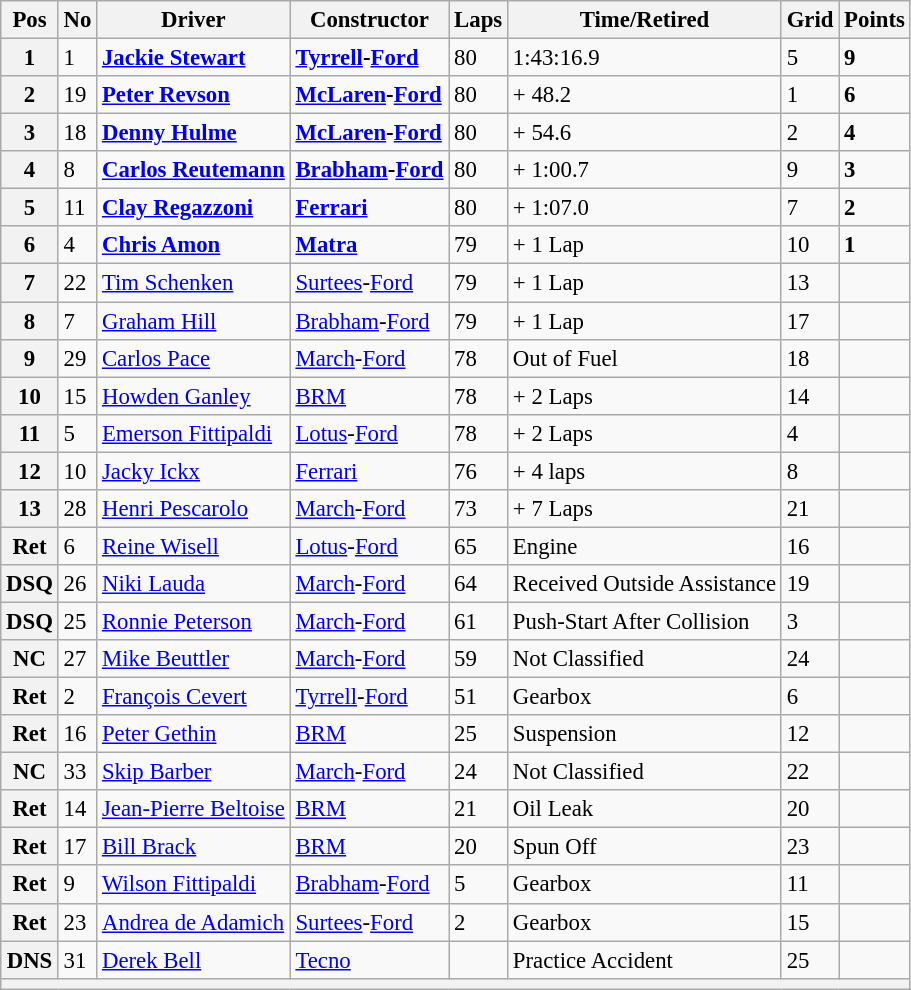<table class="wikitable" style="font-size: 95%;">
<tr>
<th>Pos</th>
<th>No</th>
<th>Driver</th>
<th>Constructor</th>
<th>Laps</th>
<th>Time/Retired</th>
<th>Grid</th>
<th>Points</th>
</tr>
<tr>
<th>1</th>
<td>1</td>
<td> <strong><a href='#'>Jackie Stewart</a></strong></td>
<td><strong><a href='#'>Tyrrell</a>-<a href='#'>Ford</a></strong></td>
<td>80</td>
<td>1:43:16.9</td>
<td>5</td>
<td><strong>9</strong></td>
</tr>
<tr>
<th>2</th>
<td>19</td>
<td> <strong><a href='#'>Peter Revson</a></strong></td>
<td><strong><a href='#'>McLaren</a>-<a href='#'>Ford</a></strong></td>
<td>80</td>
<td>+ 48.2</td>
<td>1</td>
<td><strong>6</strong></td>
</tr>
<tr>
<th>3</th>
<td>18</td>
<td> <strong><a href='#'>Denny Hulme</a></strong></td>
<td><strong><a href='#'>McLaren</a>-<a href='#'>Ford</a></strong></td>
<td>80</td>
<td>+ 54.6</td>
<td>2</td>
<td><strong>4</strong></td>
</tr>
<tr>
<th>4</th>
<td>8</td>
<td> <strong><a href='#'>Carlos Reutemann</a></strong></td>
<td><strong><a href='#'>Brabham</a>-<a href='#'>Ford</a></strong></td>
<td>80</td>
<td>+ 1:00.7</td>
<td>9</td>
<td><strong>3</strong></td>
</tr>
<tr>
<th>5</th>
<td>11</td>
<td> <strong><a href='#'>Clay Regazzoni</a></strong></td>
<td><strong><a href='#'>Ferrari</a></strong></td>
<td>80</td>
<td>+ 1:07.0</td>
<td>7</td>
<td><strong>2</strong></td>
</tr>
<tr>
<th>6</th>
<td>4</td>
<td> <strong><a href='#'>Chris Amon</a></strong></td>
<td><strong><a href='#'>Matra</a></strong></td>
<td>79</td>
<td>+ 1 Lap</td>
<td>10</td>
<td><strong>1</strong></td>
</tr>
<tr>
<th>7</th>
<td>22</td>
<td> <a href='#'>Tim Schenken</a></td>
<td><a href='#'>Surtees</a>-<a href='#'>Ford</a></td>
<td>79</td>
<td>+ 1 Lap</td>
<td>13</td>
<td> </td>
</tr>
<tr>
<th>8</th>
<td>7</td>
<td> <a href='#'>Graham Hill</a></td>
<td><a href='#'>Brabham</a>-<a href='#'>Ford</a></td>
<td>79</td>
<td>+ 1 Lap</td>
<td>17</td>
<td> </td>
</tr>
<tr>
<th>9</th>
<td>29</td>
<td> <a href='#'>Carlos Pace</a></td>
<td><a href='#'>March</a>-<a href='#'>Ford</a></td>
<td>78</td>
<td>Out of Fuel</td>
<td>18</td>
<td> </td>
</tr>
<tr>
<th>10</th>
<td>15</td>
<td> <a href='#'>Howden Ganley</a></td>
<td><a href='#'>BRM</a></td>
<td>78</td>
<td>+ 2 Laps</td>
<td>14</td>
<td> </td>
</tr>
<tr>
<th>11</th>
<td>5</td>
<td> <a href='#'>Emerson Fittipaldi</a></td>
<td><a href='#'>Lotus</a>-<a href='#'>Ford</a></td>
<td>78</td>
<td>+ 2 Laps</td>
<td>4</td>
<td> </td>
</tr>
<tr>
<th>12</th>
<td>10</td>
<td> <a href='#'>Jacky Ickx</a></td>
<td><a href='#'>Ferrari</a></td>
<td>76</td>
<td>+ 4 laps</td>
<td>8</td>
<td> </td>
</tr>
<tr>
<th>13</th>
<td>28</td>
<td> <a href='#'>Henri Pescarolo</a></td>
<td><a href='#'>March</a>-<a href='#'>Ford</a></td>
<td>73</td>
<td>+ 7 Laps</td>
<td>21</td>
<td> </td>
</tr>
<tr>
<th>Ret</th>
<td>6</td>
<td> <a href='#'>Reine Wisell</a></td>
<td><a href='#'>Lotus</a>-<a href='#'>Ford</a></td>
<td>65</td>
<td>Engine</td>
<td>16</td>
<td> </td>
</tr>
<tr>
<th>DSQ</th>
<td>26</td>
<td> <a href='#'>Niki Lauda</a></td>
<td><a href='#'>March</a>-<a href='#'>Ford</a></td>
<td>64</td>
<td>Received Outside Assistance</td>
<td>19</td>
<td> </td>
</tr>
<tr>
<th>DSQ</th>
<td>25</td>
<td> <a href='#'>Ronnie Peterson</a></td>
<td><a href='#'>March</a>-<a href='#'>Ford</a></td>
<td>61</td>
<td>Push-Start After Collision</td>
<td>3</td>
<td> </td>
</tr>
<tr>
<th>NC</th>
<td>27</td>
<td> <a href='#'>Mike Beuttler</a></td>
<td><a href='#'>March</a>-<a href='#'>Ford</a></td>
<td>59</td>
<td>Not Classified</td>
<td>24</td>
<td> </td>
</tr>
<tr>
<th>Ret</th>
<td>2</td>
<td> <a href='#'>François Cevert</a></td>
<td><a href='#'>Tyrrell</a>-<a href='#'>Ford</a></td>
<td>51</td>
<td>Gearbox</td>
<td>6</td>
<td> </td>
</tr>
<tr>
<th>Ret</th>
<td>16</td>
<td> <a href='#'>Peter Gethin</a></td>
<td><a href='#'>BRM</a></td>
<td>25</td>
<td>Suspension</td>
<td>12</td>
<td> </td>
</tr>
<tr>
<th>NC</th>
<td>33</td>
<td> <a href='#'>Skip Barber</a></td>
<td><a href='#'>March</a>-<a href='#'>Ford</a></td>
<td>24</td>
<td>Not Classified</td>
<td>22</td>
<td> </td>
</tr>
<tr>
<th>Ret</th>
<td>14</td>
<td> <a href='#'>Jean-Pierre Beltoise</a></td>
<td><a href='#'>BRM</a></td>
<td>21</td>
<td>Oil Leak</td>
<td>20</td>
<td> </td>
</tr>
<tr>
<th>Ret</th>
<td>17</td>
<td> <a href='#'>Bill Brack</a></td>
<td><a href='#'>BRM</a></td>
<td>20</td>
<td>Spun Off</td>
<td>23</td>
<td> </td>
</tr>
<tr>
<th>Ret</th>
<td>9</td>
<td> <a href='#'>Wilson Fittipaldi</a></td>
<td><a href='#'>Brabham</a>-<a href='#'>Ford</a></td>
<td>5</td>
<td>Gearbox</td>
<td>11</td>
<td> </td>
</tr>
<tr>
<th>Ret</th>
<td>23</td>
<td> <a href='#'>Andrea de Adamich</a></td>
<td><a href='#'>Surtees</a>-<a href='#'>Ford</a></td>
<td>2</td>
<td>Gearbox</td>
<td>15</td>
<td> </td>
</tr>
<tr>
<th>DNS</th>
<td>31</td>
<td> <a href='#'>Derek Bell</a></td>
<td><a href='#'>Tecno</a></td>
<td> </td>
<td>Practice Accident</td>
<td>25</td>
<td> </td>
</tr>
<tr>
<th colspan="8"></th>
</tr>
</table>
